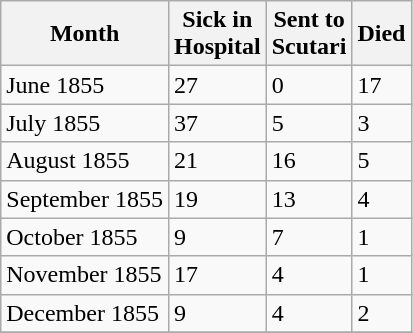<table class="wikitable">
<tr>
<th>Month</th>
<th>Sick in<br>Hospital</th>
<th>Sent to<br>Scutari</th>
<th>Died</th>
</tr>
<tr>
<td>June 1855</td>
<td>27</td>
<td>0</td>
<td>17</td>
</tr>
<tr>
<td>July 1855</td>
<td>37</td>
<td>5</td>
<td>3</td>
</tr>
<tr>
<td>August 1855</td>
<td>21</td>
<td>16</td>
<td>5</td>
</tr>
<tr>
<td>September 1855</td>
<td>19</td>
<td>13</td>
<td>4</td>
</tr>
<tr>
<td>October 1855</td>
<td>9</td>
<td>7</td>
<td>1</td>
</tr>
<tr>
<td>November 1855</td>
<td>17</td>
<td>4</td>
<td>1</td>
</tr>
<tr>
<td>December 1855</td>
<td>9</td>
<td>4</td>
<td>2</td>
</tr>
<tr>
</tr>
</table>
